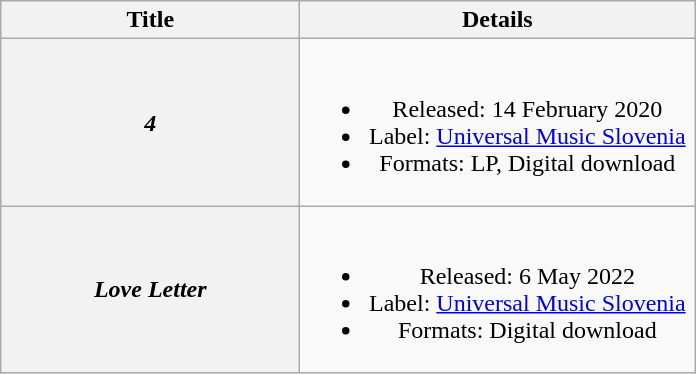<table class="wikitable plainrowheaders" style="text-align:center;">
<tr>
<th scope="col" style="width:12em;">Title</th>
<th scope="col" style="width:16em;">Details</th>
</tr>
<tr>
<th scope="row"><em>4</em></th>
<td><br><ul><li>Released: 14 February 2020</li><li>Label: <a href='#'>Universal Music Slovenia</a></li><li>Formats: LP, Digital download</li></ul></td>
</tr>
<tr>
<th scope="row"><em>Love Letter</em></th>
<td><br><ul><li>Released: 6 May 2022</li><li>Label: <a href='#'>Universal Music Slovenia</a></li><li>Formats: Digital download</li></ul></td>
</tr>
</table>
